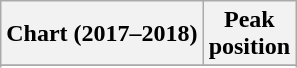<table class="wikitable sortable plainrowheaders">
<tr>
<th scope="col">Chart (2017–2018)</th>
<th scope="col">Peak<br>position</th>
</tr>
<tr>
</tr>
<tr>
</tr>
<tr>
</tr>
<tr>
</tr>
<tr>
</tr>
</table>
